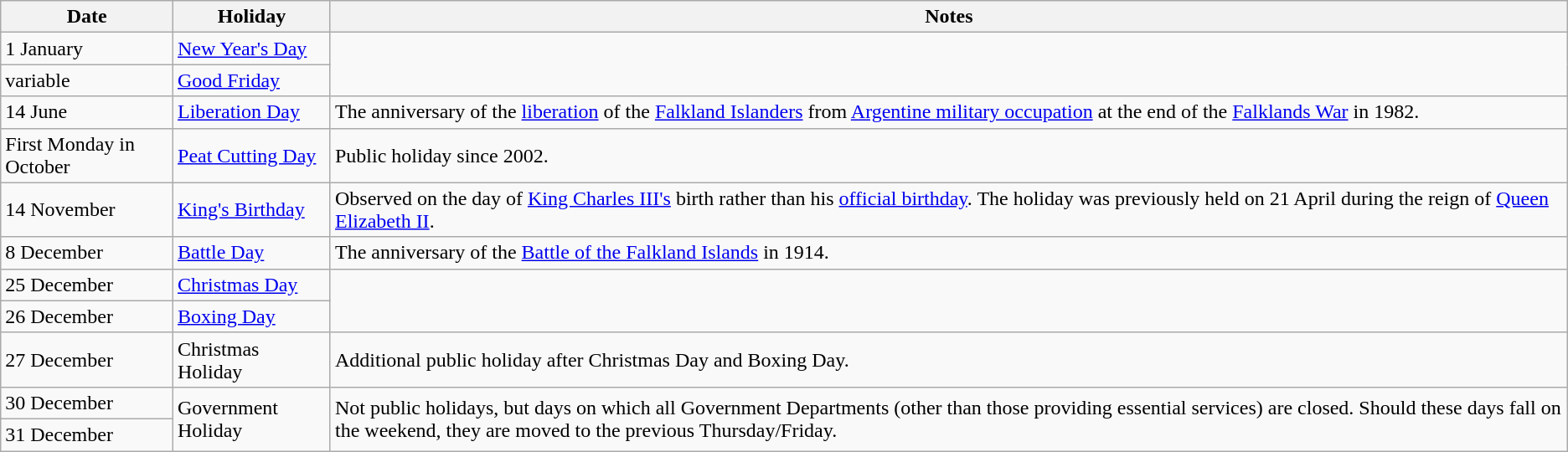<table class="wikitable">
<tr>
<th>Date</th>
<th>Holiday</th>
<th>Notes</th>
</tr>
<tr>
<td>1 January</td>
<td><a href='#'>New Year's Day</a></td>
</tr>
<tr>
<td>variable</td>
<td><a href='#'>Good Friday</a></td>
</tr>
<tr>
<td>14 June</td>
<td><a href='#'>Liberation Day</a></td>
<td>The anniversary of the <a href='#'>liberation</a> of the <a href='#'>Falkland Islanders</a> from <a href='#'>Argentine military occupation</a> at the end of the <a href='#'>Falklands War</a> in 1982.</td>
</tr>
<tr>
<td>First Monday in October</td>
<td><a href='#'>Peat Cutting Day</a></td>
<td>Public holiday since 2002.</td>
</tr>
<tr>
<td>14 November</td>
<td><a href='#'>King's Birthday</a></td>
<td>Observed on the day of <a href='#'>King Charles III's</a> birth rather than his <a href='#'>official birthday</a>. The holiday was previously held on 21 April during the reign of <a href='#'>Queen Elizabeth II</a>.</td>
</tr>
<tr>
<td>8 December</td>
<td><a href='#'>Battle Day</a></td>
<td>The anniversary of the <a href='#'>Battle of the Falkland Islands</a> in 1914.</td>
</tr>
<tr>
<td>25 December</td>
<td><a href='#'>Christmas Day</a></td>
</tr>
<tr>
<td>26 December</td>
<td><a href='#'>Boxing Day</a></td>
</tr>
<tr>
<td>27 December</td>
<td>Christmas Holiday</td>
<td>Additional public holiday after Christmas Day and Boxing Day.</td>
</tr>
<tr>
<td>30 December</td>
<td rowspan="2">Government Holiday</td>
<td rowspan="2">Not public holidays, but days on which all Government Departments (other than those providing essential services) are closed. Should these days fall on the weekend, they are moved to the previous Thursday/Friday.</td>
</tr>
<tr>
<td>31 December</td>
</tr>
</table>
